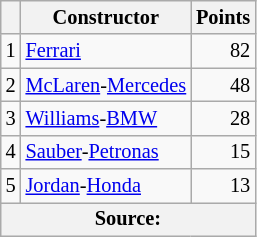<table class="wikitable" style="font-size: 85%;">
<tr>
<th scope="col"></th>
<th scope="col">Constructor</th>
<th scope="col">Points</th>
</tr>
<tr>
<td>1</td>
<td> <a href='#'>Ferrari</a></td>
<td align="right">82</td>
</tr>
<tr>
<td>2</td>
<td> <a href='#'>McLaren</a>-<a href='#'>Mercedes</a></td>
<td align="right">48</td>
</tr>
<tr>
<td>3</td>
<td> <a href='#'>Williams</a>-<a href='#'>BMW</a></td>
<td align="right">28</td>
</tr>
<tr>
<td>4</td>
<td> <a href='#'>Sauber</a>-<a href='#'>Petronas</a></td>
<td align="right">15</td>
</tr>
<tr>
<td>5</td>
<td> <a href='#'>Jordan</a>-<a href='#'>Honda</a></td>
<td align="right">13</td>
</tr>
<tr>
<th colspan=4>Source:</th>
</tr>
</table>
